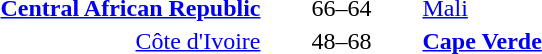<table style="text-align:center">
<tr>
<th width=200></th>
<th width=100></th>
<th width=200></th>
</tr>
<tr>
<td align=right><strong><a href='#'>Central African Republic</a> </strong></td>
<td align=center>66–64</td>
<td align=left> <a href='#'>Mali</a></td>
</tr>
<tr>
<td align=right><a href='#'>Côte d'Ivoire</a> </td>
<td align=center>48–68</td>
<td align=left> <strong><a href='#'>Cape Verde</a></strong></td>
</tr>
</table>
